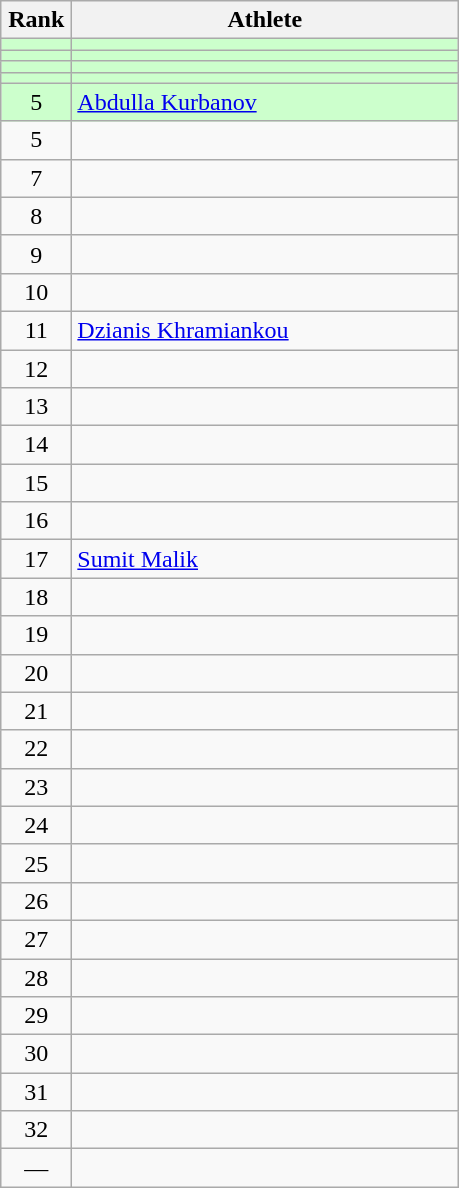<table class="wikitable" style="text-align: center;">
<tr>
<th width=40>Rank</th>
<th width=250>Athlete</th>
</tr>
<tr bgcolor=#ccffcc>
<td></td>
<td align="left"></td>
</tr>
<tr bgcolor=#ccffcc>
<td></td>
<td align="left"></td>
</tr>
<tr bgcolor=#ccffcc>
<td></td>
<td align="left"></td>
</tr>
<tr bgcolor=#ccffcc>
<td></td>
<td align="left"></td>
</tr>
<tr bgcolor=#ccffcc>
<td>5</td>
<td align="left"> <a href='#'>Abdulla Kurbanov</a> </td>
</tr>
<tr>
<td>5</td>
<td align="left"></td>
</tr>
<tr>
<td>7</td>
<td align="left"></td>
</tr>
<tr>
<td>8</td>
<td align="left"></td>
</tr>
<tr>
<td>9</td>
<td align="left"></td>
</tr>
<tr>
<td>10</td>
<td align="left"></td>
</tr>
<tr>
<td>11</td>
<td align="left"> <a href='#'>Dzianis Khramiankou</a> </td>
</tr>
<tr>
<td>12</td>
<td align="left"></td>
</tr>
<tr>
<td>13</td>
<td align="left"></td>
</tr>
<tr>
<td>14</td>
<td align="left"></td>
</tr>
<tr>
<td>15</td>
<td align="left"></td>
</tr>
<tr>
<td>16</td>
<td align="left"></td>
</tr>
<tr>
<td>17</td>
<td align="left"> <a href='#'>Sumit Malik</a> </td>
</tr>
<tr>
<td>18</td>
<td align="left"></td>
</tr>
<tr>
<td>19</td>
<td align="left"></td>
</tr>
<tr>
<td>20</td>
<td align="left"></td>
</tr>
<tr>
<td>21</td>
<td align="left"></td>
</tr>
<tr>
<td>22</td>
<td align="left"></td>
</tr>
<tr>
<td>23</td>
<td align="left"></td>
</tr>
<tr>
<td>24</td>
<td align="left"></td>
</tr>
<tr>
<td>25</td>
<td align="left"></td>
</tr>
<tr>
<td>26</td>
<td align="left"></td>
</tr>
<tr>
<td>27</td>
<td align="left"></td>
</tr>
<tr>
<td>28</td>
<td align="left"></td>
</tr>
<tr>
<td>29</td>
<td align="left"></td>
</tr>
<tr>
<td>30</td>
<td align="left"></td>
</tr>
<tr>
<td>31</td>
<td align="left"></td>
</tr>
<tr>
<td>32</td>
<td align="left"></td>
</tr>
<tr>
<td>—</td>
<td align="left"></td>
</tr>
</table>
